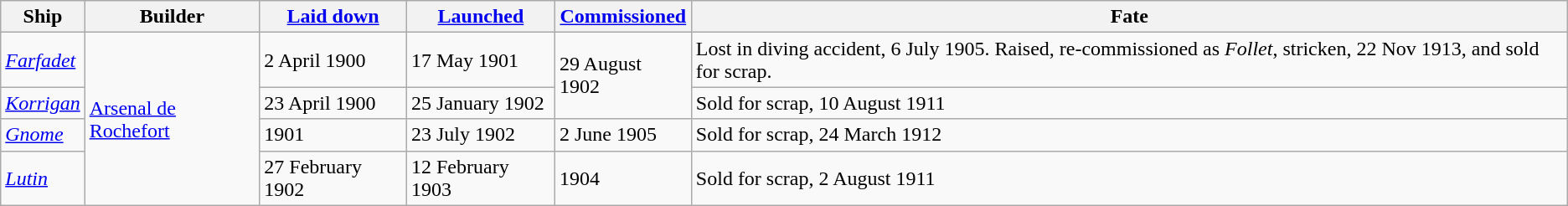<table class="wikitable plainrowheaders">
<tr>
<th scope="col">Ship</th>
<th scope="col">Builder</th>
<th scope="col"><a href='#'>Laid down</a></th>
<th scope="col"><a href='#'>Launched</a></th>
<th scope="col"><a href='#'>Commissioned</a></th>
<th scope="col">Fate</th>
</tr>
<tr>
<td scope="row"><a href='#'><em>Farfadet</em></a></td>
<td rowspan=4><a href='#'>Arsenal de Rochefort</a></td>
<td>2 April 1900</td>
<td>17 May 1901</td>
<td rowspan=2>29 August 1902</td>
<td>Lost in diving accident, 6 July 1905. Raised, re-commissioned as <em>Follet</em>, stricken, 22 Nov 1913, and sold for scrap.</td>
</tr>
<tr>
<td scope="row"><a href='#'><em>Korrigan</em></a></td>
<td>23 April 1900</td>
<td>25 January 1902</td>
<td>Sold for scrap, 10 August 1911</td>
</tr>
<tr>
<td scope="row"><a href='#'><em>Gnome</em></a></td>
<td> 1901</td>
<td>23 July 1902</td>
<td>2 June 1905</td>
<td>Sold for scrap, 24 March 1912</td>
</tr>
<tr>
<td scope="row"><a href='#'><em>Lutin</em></a></td>
<td>27 February 1902</td>
<td>12 February 1903</td>
<td>1904</td>
<td>Sold for scrap, 2 August 1911</td>
</tr>
</table>
